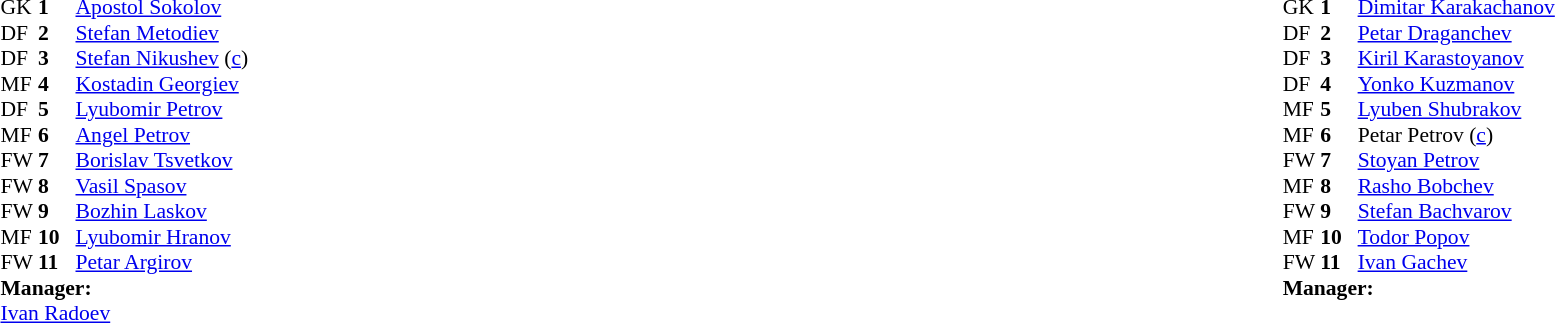<table style="width:100%">
<tr>
<td style="vertical-align:top;width:50%"><br><table style="font-size:90%" cellspacing="0" cellpadding="0">
<tr>
<th width="25"></th>
<th width="25"></th>
</tr>
<tr>
<td>GK</td>
<td><strong>1</strong></td>
<td> <a href='#'>Apostol Sokolov</a></td>
</tr>
<tr>
<td>DF</td>
<td><strong>2</strong></td>
<td> <a href='#'>Stefan Metodiev</a></td>
</tr>
<tr>
<td>DF</td>
<td><strong>3</strong></td>
<td> <a href='#'>Stefan Nikushev</a> (<a href='#'>c</a>)</td>
</tr>
<tr>
<td>MF</td>
<td><strong>4</strong></td>
<td> <a href='#'>Kostadin Georgiev</a></td>
</tr>
<tr>
<td>DF</td>
<td><strong>5</strong></td>
<td> <a href='#'>Lyubomir Petrov</a></td>
</tr>
<tr>
<td>MF</td>
<td><strong>6</strong></td>
<td> <a href='#'>Angel Petrov</a></td>
</tr>
<tr>
<td>FW</td>
<td><strong>7</strong></td>
<td> <a href='#'>Borislav Tsvetkov</a></td>
</tr>
<tr>
<td>FW</td>
<td><strong>8</strong></td>
<td> <a href='#'>Vasil Spasov</a></td>
</tr>
<tr>
<td>FW</td>
<td><strong>9</strong></td>
<td> <a href='#'>Bozhin Laskov</a></td>
</tr>
<tr>
<td>MF</td>
<td><strong>10</strong></td>
<td> <a href='#'>Lyubomir Hranov</a></td>
</tr>
<tr>
<td>FW</td>
<td><strong>11</strong></td>
<td> <a href='#'>Petar Argirov</a></td>
</tr>
<tr>
<td colspan=4><strong>Manager:</strong></td>
</tr>
<tr>
<td colspan="4"> <a href='#'>Ivan Radoev</a></td>
</tr>
</table>
</td>
<td valign="top"></td>
<td valign="top" width="50%"><br><table cellspacing="0" cellpadding="0" style="font-size:90%;margin:auto">
<tr>
<th width="25"></th>
<th width="25"></th>
</tr>
<tr>
<td>GK</td>
<td><strong>1</strong></td>
<td> <a href='#'>Dimitar Karakachanov</a></td>
</tr>
<tr>
<td>DF</td>
<td><strong>2</strong></td>
<td> <a href='#'>Petar Draganchev</a></td>
</tr>
<tr>
<td>DF</td>
<td><strong>3</strong></td>
<td> <a href='#'>Kiril Karastoyanov</a></td>
</tr>
<tr>
<td>DF</td>
<td><strong>4</strong></td>
<td> <a href='#'>Yonko Kuzmanov</a></td>
</tr>
<tr>
<td>MF</td>
<td><strong>5</strong></td>
<td> <a href='#'>Lyuben Shubrakov</a></td>
</tr>
<tr>
<td>MF</td>
<td><strong>6</strong></td>
<td> Petar Petrov (<a href='#'>c</a>)</td>
</tr>
<tr>
<td>FW</td>
<td><strong>7</strong></td>
<td> <a href='#'>Stoyan Petrov</a></td>
</tr>
<tr>
<td>MF</td>
<td><strong>8</strong></td>
<td> <a href='#'>Rasho Bobchev</a></td>
</tr>
<tr>
<td>FW</td>
<td><strong>9</strong></td>
<td> <a href='#'>Stefan Bachvarov</a></td>
</tr>
<tr>
<td>MF</td>
<td><strong>10</strong></td>
<td> <a href='#'>Todor Popov</a></td>
</tr>
<tr>
<td>FW</td>
<td><strong>11</strong></td>
<td> <a href='#'>Ivan Gachev</a></td>
</tr>
<tr>
<td colspan=4><strong>Manager:</strong></td>
</tr>
<tr>
<td colspan="4"></td>
</tr>
</table>
</td>
</tr>
</table>
